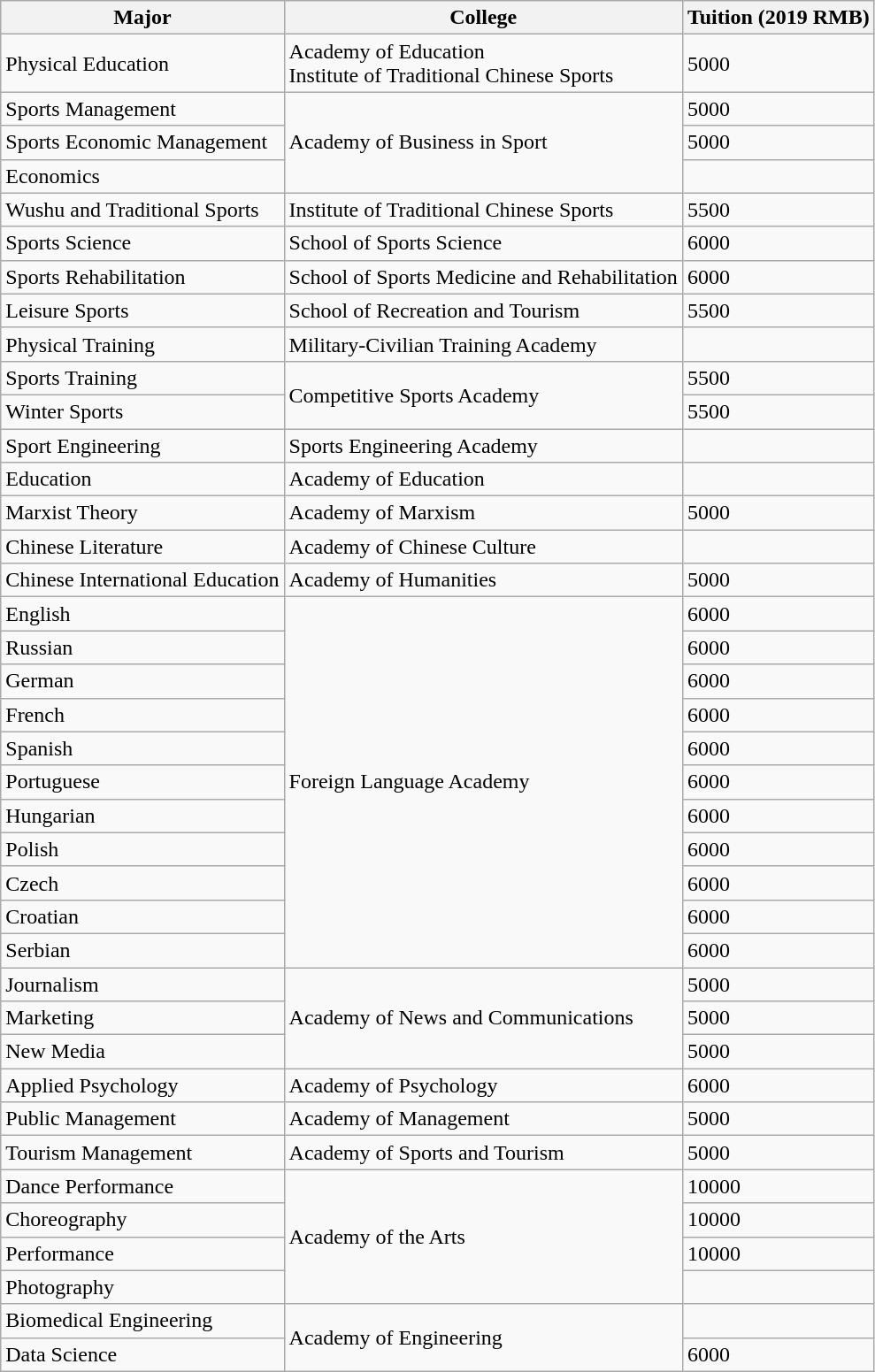<table class="wikitable mw-collapsible">
<tr>
<th>Major</th>
<th>College</th>
<th>Tuition (2019 RMB)</th>
</tr>
<tr>
<td>Physical Education</td>
<td>Academy of Education<br>Institute of Traditional Chinese Sports</td>
<td>5000</td>
</tr>
<tr>
<td>Sports Management</td>
<td rowspan="3">Academy of Business in Sport</td>
<td>5000</td>
</tr>
<tr>
<td>Sports Economic Management</td>
<td>5000</td>
</tr>
<tr>
<td>Economics</td>
<td></td>
</tr>
<tr>
<td>Wushu and Traditional Sports</td>
<td>Institute of Traditional Chinese Sports</td>
<td>5500</td>
</tr>
<tr>
<td>Sports Science</td>
<td>School of Sports Science</td>
<td>6000</td>
</tr>
<tr>
<td>Sports Rehabilitation</td>
<td>School of Sports Medicine and Rehabilitation</td>
<td>6000</td>
</tr>
<tr>
<td>Leisure Sports</td>
<td>School of Recreation and Tourism</td>
<td>5500</td>
</tr>
<tr>
<td>Physical Training</td>
<td>Military-Civilian Training Academy</td>
<td></td>
</tr>
<tr>
<td>Sports Training</td>
<td rowspan="2">Competitive Sports Academy</td>
<td>5500</td>
</tr>
<tr>
<td>Winter Sports</td>
<td>5500</td>
</tr>
<tr>
<td>Sport Engineering</td>
<td>Sports Engineering Academy</td>
<td></td>
</tr>
<tr>
<td>Education</td>
<td>Academy of Education</td>
<td></td>
</tr>
<tr>
<td>Marxist Theory</td>
<td>Academy of Marxism</td>
<td>5000</td>
</tr>
<tr>
<td>Chinese Literature</td>
<td>Academy of Chinese Culture</td>
<td></td>
</tr>
<tr>
<td>Chinese International Education</td>
<td>Academy of Humanities</td>
<td>5000</td>
</tr>
<tr>
<td>English</td>
<td rowspan="11">Foreign Language Academy</td>
<td>6000</td>
</tr>
<tr>
<td>Russian</td>
<td>6000</td>
</tr>
<tr>
<td>German</td>
<td>6000</td>
</tr>
<tr>
<td>French</td>
<td>6000</td>
</tr>
<tr>
<td>Spanish</td>
<td>6000</td>
</tr>
<tr>
<td>Portuguese</td>
<td>6000</td>
</tr>
<tr>
<td>Hungarian</td>
<td>6000</td>
</tr>
<tr>
<td>Polish</td>
<td>6000</td>
</tr>
<tr>
<td>Czech</td>
<td>6000</td>
</tr>
<tr>
<td>Croatian</td>
<td>6000</td>
</tr>
<tr>
<td>Serbian</td>
<td>6000</td>
</tr>
<tr>
<td>Journalism</td>
<td rowspan="3">Academy of News and Communications</td>
<td>5000</td>
</tr>
<tr>
<td>Marketing</td>
<td>5000</td>
</tr>
<tr>
<td>New Media</td>
<td>5000</td>
</tr>
<tr>
<td>Applied Psychology</td>
<td>Academy of Psychology</td>
<td>6000</td>
</tr>
<tr>
<td>Public Management</td>
<td>Academy of Management</td>
<td>5000</td>
</tr>
<tr>
<td>Tourism Management</td>
<td>Academy of Sports and Tourism</td>
<td>5000</td>
</tr>
<tr>
<td>Dance Performance</td>
<td rowspan="4">Academy of the Arts</td>
<td>10000</td>
</tr>
<tr>
<td>Choreography</td>
<td>10000</td>
</tr>
<tr>
<td>Performance</td>
<td>10000</td>
</tr>
<tr>
<td>Photography</td>
<td></td>
</tr>
<tr>
<td>Biomedical Engineering</td>
<td rowspan="2">Academy of Engineering</td>
<td></td>
</tr>
<tr>
<td>Data Science</td>
<td>6000</td>
</tr>
</table>
